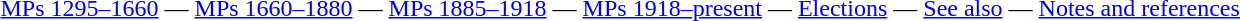<table class="toccolours" align="left">
<tr>
<td><br><a href='#'>MPs 1295–1660</a> —
<a href='#'>MPs 1660–1880</a> —
<a href='#'>MPs 1885–1918</a> —
<a href='#'>MPs 1918–present</a> —
<a href='#'>Elections</a> —
<a href='#'>See also</a> —
<a href='#'>Notes and references</a></td>
</tr>
</table>
